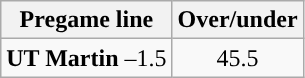<table class="wikitable">
<tr align="center">
<th>Pregame line</th>
<th>Over/under</th>
</tr>
<tr align="center">
<td><strong>UT Martin</strong> –1.5</td>
<td>45.5</td>
</tr>
</table>
